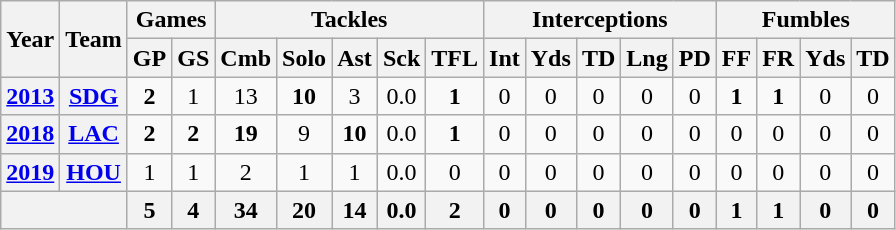<table class="wikitable" style="text-align:center">
<tr>
<th rowspan="2">Year</th>
<th rowspan="2">Team</th>
<th colspan="2">Games</th>
<th colspan="5">Tackles</th>
<th colspan="5">Interceptions</th>
<th colspan="4">Fumbles</th>
</tr>
<tr>
<th>GP</th>
<th>GS</th>
<th>Cmb</th>
<th>Solo</th>
<th>Ast</th>
<th>Sck</th>
<th>TFL</th>
<th>Int</th>
<th>Yds</th>
<th>TD</th>
<th>Lng</th>
<th>PD</th>
<th>FF</th>
<th>FR</th>
<th>Yds</th>
<th>TD</th>
</tr>
<tr>
<th><a href='#'>2013</a></th>
<th><a href='#'>SDG</a></th>
<td><strong>2</strong></td>
<td>1</td>
<td>13</td>
<td><strong>10</strong></td>
<td>3</td>
<td>0.0</td>
<td><strong>1</strong></td>
<td>0</td>
<td>0</td>
<td>0</td>
<td>0</td>
<td>0</td>
<td><strong>1</strong></td>
<td><strong>1</strong></td>
<td>0</td>
<td>0</td>
</tr>
<tr>
<th><a href='#'>2018</a></th>
<th><a href='#'>LAC</a></th>
<td><strong>2</strong></td>
<td><strong>2</strong></td>
<td><strong>19</strong></td>
<td>9</td>
<td><strong>10</strong></td>
<td>0.0</td>
<td><strong>1</strong></td>
<td>0</td>
<td>0</td>
<td>0</td>
<td>0</td>
<td>0</td>
<td>0</td>
<td>0</td>
<td>0</td>
<td>0</td>
</tr>
<tr>
<th><a href='#'>2019</a></th>
<th><a href='#'>HOU</a></th>
<td>1</td>
<td>1</td>
<td>2</td>
<td>1</td>
<td>1</td>
<td>0.0</td>
<td>0</td>
<td>0</td>
<td>0</td>
<td>0</td>
<td>0</td>
<td>0</td>
<td>0</td>
<td>0</td>
<td>0</td>
<td>0</td>
</tr>
<tr>
<th colspan="2"></th>
<th>5</th>
<th>4</th>
<th>34</th>
<th>20</th>
<th>14</th>
<th>0.0</th>
<th>2</th>
<th>0</th>
<th>0</th>
<th>0</th>
<th>0</th>
<th>0</th>
<th>1</th>
<th>1</th>
<th>0</th>
<th>0</th>
</tr>
</table>
